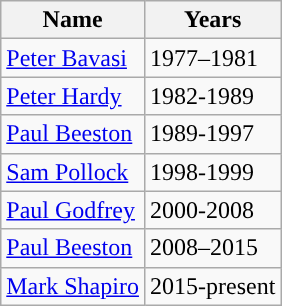<table class="wikitable">
<tr>
<th>Name</th>
<th>Years</th>
</tr>
<tr>
<td><a href='#'>Peter Bavasi</a></td>
<td>1977–1981</td>
</tr>
<tr>
<td><a href='#'>Peter Hardy</a></td>
<td>1982-1989</td>
</tr>
<tr>
<td><a href='#'>Paul Beeston</a></td>
<td>1989-1997</td>
</tr>
<tr>
<td><a href='#'>Sam Pollock</a></td>
<td>1998-1999</td>
</tr>
<tr>
<td><a href='#'>Paul Godfrey</a></td>
<td>2000-2008</td>
</tr>
<tr>
<td><a href='#'>Paul Beeston</a></td>
<td>2008–2015</td>
</tr>
<tr>
<td><a href='#'>Mark Shapiro</a></td>
<td>2015-present</td>
</tr>
</table>
